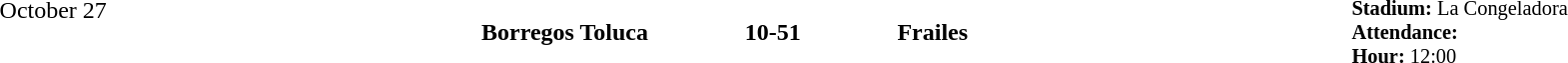<table style="width: 100%; background: transparent;" cellspacing="0">
<tr>
<td align=center valign=top rowspan=3 width=15%>October 27</td>
</tr>
<tr>
<td width=24% align=right><strong>Borregos Toluca</strong></td>
<td align=center width=13%><strong>10-51</strong></td>
<td width=24%><strong>Frailes</strong></td>
<td style=font-size:85% rowspan=2 valign=top><strong>Stadium:</strong> La Congeladora<br><strong>Attendance:</strong> <br><strong>Hour:</strong> 12:00</td>
</tr>
</table>
